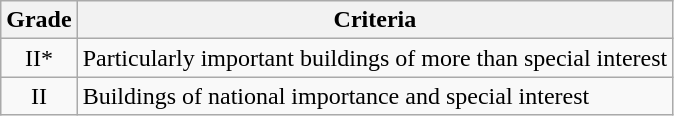<table class="wikitable">
<tr>
<th>Grade</th>
<th>Criteria</th>
</tr>
<tr>
<td align="center" >II*</td>
<td>Particularly important buildings of more than special interest</td>
</tr>
<tr>
<td align="center" >II</td>
<td>Buildings of national importance and special interest</td>
</tr>
</table>
